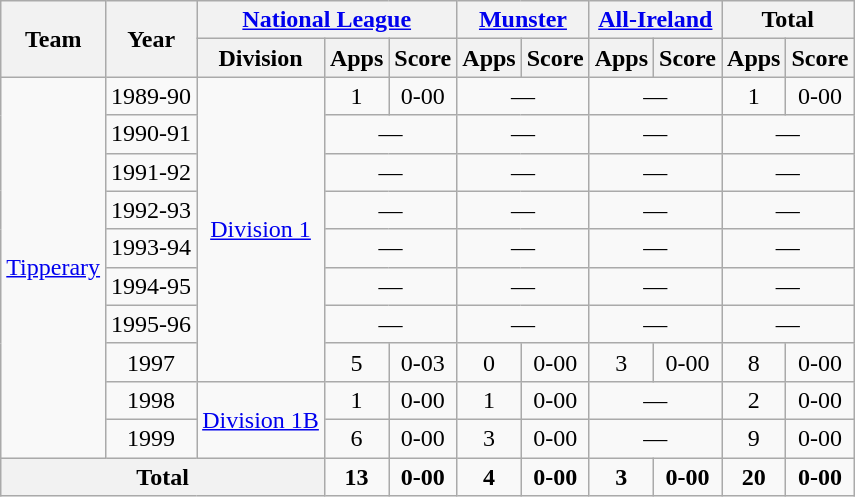<table class="wikitable" style="text-align:center">
<tr>
<th rowspan="2">Team</th>
<th rowspan="2">Year</th>
<th colspan="3"><a href='#'>National League</a></th>
<th colspan="2"><a href='#'>Munster</a></th>
<th colspan="2"><a href='#'>All-Ireland</a></th>
<th colspan="2">Total</th>
</tr>
<tr>
<th>Division</th>
<th>Apps</th>
<th>Score</th>
<th>Apps</th>
<th>Score</th>
<th>Apps</th>
<th>Score</th>
<th>Apps</th>
<th>Score</th>
</tr>
<tr>
<td rowspan="10"><a href='#'>Tipperary</a></td>
<td>1989-90</td>
<td rowspan="8"><a href='#'>Division 1</a></td>
<td>1</td>
<td>0-00</td>
<td colspan=2>—</td>
<td colspan=2>—</td>
<td>1</td>
<td>0-00</td>
</tr>
<tr>
<td>1990-91</td>
<td colspan=2>—</td>
<td colspan=2>—</td>
<td colspan=2>—</td>
<td colspan=2>—</td>
</tr>
<tr>
<td>1991-92</td>
<td colspan=2>—</td>
<td colspan=2>—</td>
<td colspan=2>—</td>
<td colspan=2>—</td>
</tr>
<tr>
<td>1992-93</td>
<td colspan=2>—</td>
<td colspan=2>—</td>
<td colspan=2>—</td>
<td colspan=2>—</td>
</tr>
<tr>
<td>1993-94</td>
<td colspan=2>—</td>
<td colspan=2>—</td>
<td colspan=2>—</td>
<td colspan=2>—</td>
</tr>
<tr>
<td>1994-95</td>
<td colspan=2>—</td>
<td colspan=2>—</td>
<td colspan=2>—</td>
<td colspan=2>—</td>
</tr>
<tr>
<td>1995-96</td>
<td colspan=2>—</td>
<td colspan=2>—</td>
<td colspan=2>—</td>
<td colspan=2>—</td>
</tr>
<tr>
<td>1997</td>
<td>5</td>
<td>0-03</td>
<td>0</td>
<td>0-00</td>
<td>3</td>
<td>0-00</td>
<td>8</td>
<td>0-00</td>
</tr>
<tr>
<td>1998</td>
<td rowspan="2"><a href='#'>Division 1B</a></td>
<td>1</td>
<td>0-00</td>
<td>1</td>
<td>0-00</td>
<td colspan=2>—</td>
<td>2</td>
<td>0-00</td>
</tr>
<tr>
<td>1999</td>
<td>6</td>
<td>0-00</td>
<td>3</td>
<td>0-00</td>
<td colspan=2>—</td>
<td>9</td>
<td>0-00</td>
</tr>
<tr>
<th colspan="3">Total</th>
<td><strong>13</strong></td>
<td><strong>0-00</strong></td>
<td><strong>4</strong></td>
<td><strong>0-00</strong></td>
<td><strong>3</strong></td>
<td><strong>0-00</strong></td>
<td><strong>20</strong></td>
<td><strong>0-00</strong></td>
</tr>
</table>
